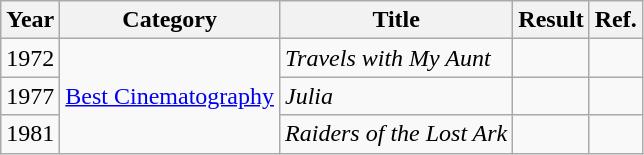<table class="wikitable">
<tr>
<th>Year</th>
<th>Category</th>
<th>Title</th>
<th>Result</th>
<th>Ref.</th>
</tr>
<tr>
<td>1972</td>
<td rowspan=3><a href='#'>Best Cinematography</a></td>
<td><em>Travels with My Aunt</em></td>
<td></td>
<td></td>
</tr>
<tr>
<td>1977</td>
<td><em>Julia</em></td>
<td></td>
<td></td>
</tr>
<tr>
<td>1981</td>
<td><em>Raiders of the Lost Ark</em></td>
<td></td>
<td></td>
</tr>
</table>
